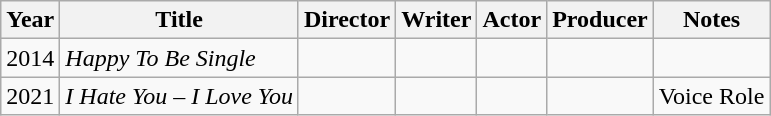<table class="wikitable sortable">
<tr>
<th>Year</th>
<th>Title</th>
<th>Director</th>
<th>Writer</th>
<th>Actor</th>
<th>Producer</th>
<th>Notes</th>
</tr>
<tr>
<td>2014</td>
<td><em>Happy To Be Single</em></td>
<td></td>
<td></td>
<td></td>
<td></td>
<td></td>
</tr>
<tr>
<td>2021</td>
<td><em>I Hate You – I Love You</em></td>
<td></td>
<td></td>
<td></td>
<td></td>
<td>Voice Role</td>
</tr>
</table>
